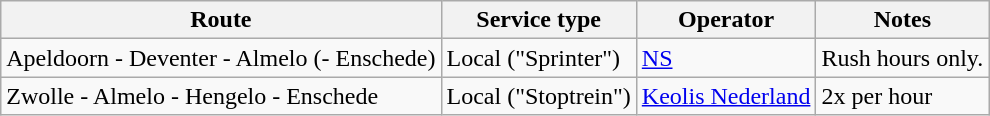<table class="wikitable">
<tr>
<th>Route</th>
<th>Service type</th>
<th>Operator</th>
<th>Notes</th>
</tr>
<tr>
<td>Apeldoorn - Deventer - Almelo (- Enschede)</td>
<td>Local ("Sprinter")</td>
<td><a href='#'>NS</a></td>
<td>Rush hours only.</td>
</tr>
<tr>
<td>Zwolle - Almelo - Hengelo - Enschede</td>
<td>Local ("Stoptrein")</td>
<td><a href='#'>Keolis Nederland</a></td>
<td>2x per hour</td>
</tr>
</table>
